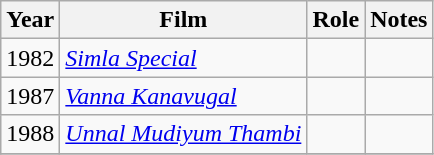<table class="wikitable sortable">
<tr>
<th>Year</th>
<th>Film</th>
<th>Role</th>
<th>Notes</th>
</tr>
<tr>
<td>1982</td>
<td><em><a href='#'>Simla Special</a></em></td>
<td></td>
<td></td>
</tr>
<tr>
<td>1987</td>
<td><em><a href='#'>Vanna Kanavugal</a></em></td>
<td></td>
<td></td>
</tr>
<tr>
<td>1988</td>
<td><em><a href='#'>Unnal Mudiyum Thambi</a></em></td>
<td></td>
<td></td>
</tr>
<tr>
</tr>
</table>
